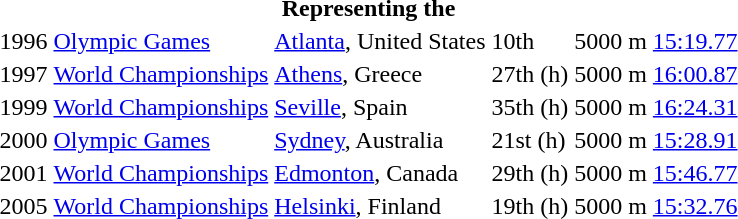<table>
<tr>
<th colspan="6">Representing the </th>
</tr>
<tr>
<td>1996</td>
<td><a href='#'>Olympic Games</a></td>
<td><a href='#'>Atlanta</a>, United States</td>
<td>10th</td>
<td>5000 m</td>
<td><a href='#'>15:19.77</a></td>
</tr>
<tr>
<td>1997</td>
<td><a href='#'>World Championships</a></td>
<td><a href='#'>Athens</a>, Greece</td>
<td>27th (h)</td>
<td>5000 m</td>
<td><a href='#'>16:00.87</a></td>
</tr>
<tr>
<td>1999</td>
<td><a href='#'>World Championships</a></td>
<td><a href='#'>Seville</a>, Spain</td>
<td>35th (h)</td>
<td>5000 m</td>
<td><a href='#'>16:24.31</a></td>
</tr>
<tr>
<td>2000</td>
<td><a href='#'>Olympic Games</a></td>
<td><a href='#'>Sydney</a>, Australia</td>
<td>21st (h)</td>
<td>5000 m</td>
<td><a href='#'>15:28.91</a></td>
</tr>
<tr>
<td>2001</td>
<td><a href='#'>World Championships</a></td>
<td><a href='#'>Edmonton</a>, Canada</td>
<td>29th (h)</td>
<td>5000 m</td>
<td><a href='#'>15:46.77</a></td>
</tr>
<tr>
<td>2005</td>
<td><a href='#'>World Championships</a></td>
<td><a href='#'>Helsinki</a>, Finland</td>
<td>19th (h)</td>
<td>5000 m</td>
<td><a href='#'>15:32.76</a></td>
</tr>
</table>
